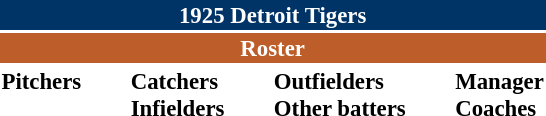<table class="toccolours" style="font-size: 95%;">
<tr>
<th colspan="10" style="background-color: #003366; color: white; text-align: center;">1925 Detroit Tigers</th>
</tr>
<tr>
<td colspan="10" style="background-color: #bd5d29; color: white; text-align: center;"><strong>Roster</strong></td>
</tr>
<tr>
<td valign="top"><strong>Pitchers</strong><br>










</td>
<td width="25px"></td>
<td valign="top"><strong>Catchers</strong><br>


<strong>Infielders</strong>









</td>
<td width="25px"></td>
<td valign="top"><strong>Outfielders</strong><br>




<strong>Other batters</strong>
</td>
<td width="25px"></td>
<td valign="top"><strong>Manager</strong><br>
<strong>Coaches</strong>

</td>
</tr>
</table>
